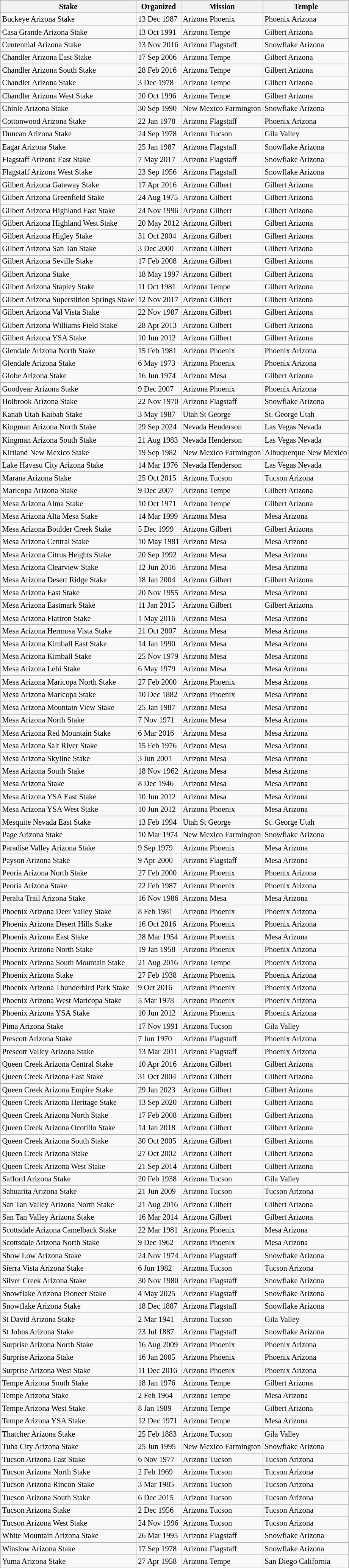<table class="wikitable sortable mw-collapsible mw-collapsed" style="font-size:85%">
<tr>
<th>Stake</th>
<th data-sort-type=date>Organized</th>
<th>Mission</th>
<th>Temple</th>
</tr>
<tr>
<td>Buckeye Arizona Stake</td>
<td>13 Dec 1987</td>
<td>Arizona Phoenix</td>
<td>Phoenix Arizona</td>
</tr>
<tr>
<td>Casa Grande Arizona Stake</td>
<td>13 Oct 1991</td>
<td>Arizona Tempe</td>
<td>Gilbert Arizona</td>
</tr>
<tr>
<td>Centennial Arizona Stake</td>
<td>13 Nov 2016</td>
<td>Arizona Flagstaff</td>
<td>Snowflake Arizona</td>
</tr>
<tr>
<td>Chandler Arizona East Stake</td>
<td>17 Sep 2006</td>
<td>Arizona Tempe</td>
<td>Gilbert Arizona</td>
</tr>
<tr>
<td>Chandler Arizona South Stake</td>
<td>28 Feb 2016</td>
<td>Arizona Tempe</td>
<td>Gilbert Arizona</td>
</tr>
<tr>
<td>Chandler Arizona Stake</td>
<td>3 Dec 1978</td>
<td>Arizona Tempe</td>
<td>Gilbert Arizona</td>
</tr>
<tr>
<td>Chandler Arizona West Stake</td>
<td>20 Oct 1996</td>
<td>Arizona Tempe</td>
<td>Gilbert Arizona</td>
</tr>
<tr>
<td>Chinle Arizona Stake</td>
<td>30 Sep 1990</td>
<td>New Mexico Farmington</td>
<td>Snowflake Arizona</td>
</tr>
<tr>
<td>Cottonwood Arizona Stake</td>
<td>22 Jan 1978</td>
<td>Arizona Flagstaff</td>
<td>Phoenix Arizona</td>
</tr>
<tr>
<td>Duncan Arizona Stake</td>
<td>24 Sep 1978</td>
<td>Arizona Tucson</td>
<td>Gila Valley</td>
</tr>
<tr>
<td>Eagar Arizona Stake</td>
<td>25 Jan 1987</td>
<td>Arizona Flagstaff</td>
<td>Snowflake Arizona</td>
</tr>
<tr>
<td>Flagstaff Arizona East Stake</td>
<td>7 May 2017</td>
<td>Arizona Flagstaff</td>
<td>Snowflake Arizona</td>
</tr>
<tr>
<td>Flagstaff Arizona West Stake</td>
<td>23 Sep 1956</td>
<td>Arizona Flagstaff</td>
<td>Snowflake Arizona</td>
</tr>
<tr>
<td>Gilbert Arizona Gateway Stake</td>
<td>17 Apr 2016</td>
<td>Arizona Gilbert</td>
<td>Gilbert Arizona</td>
</tr>
<tr>
<td>Gilbert Arizona Greenfield Stake</td>
<td>24 Aug 1975</td>
<td>Arizona Gilbert</td>
<td>Gilbert Arizona</td>
</tr>
<tr>
<td>Gilbert Arizona Highland East Stake</td>
<td>24 Nov 1996</td>
<td>Arizona Gilbert</td>
<td>Gilbert Arizona</td>
</tr>
<tr>
<td>Gilbert Arizona Highland West Stake</td>
<td>20 May 2012</td>
<td>Arizona Gilbert</td>
<td>Gilbert Arizona</td>
</tr>
<tr>
<td>Gilbert Arizona Higley Stake</td>
<td>31 Oct 2004</td>
<td>Arizona Gilbert</td>
<td>Gilbert Arizona</td>
</tr>
<tr>
<td>Gilbert Arizona San Tan Stake</td>
<td>3 Dec 2000</td>
<td>Arizona Gilbert</td>
<td>Gilbert Arizona</td>
</tr>
<tr>
<td>Gilbert Arizona Seville Stake</td>
<td>17 Feb 2008</td>
<td>Arizona Gilbert</td>
<td>Gilbert Arizona</td>
</tr>
<tr>
<td>Gilbert Arizona Stake</td>
<td>18 May 1997</td>
<td>Arizona Gilbert</td>
<td>Gilbert Arizona</td>
</tr>
<tr>
<td>Gilbert Arizona Stapley Stake</td>
<td>11 Oct 1981</td>
<td>Arizona Tempe</td>
<td>Gilbert Arizona</td>
</tr>
<tr>
<td>Gilbert Arizona Superstition Springs Stake</td>
<td>12 Nov 2017</td>
<td>Arizona Gilbert</td>
<td>Gilbert Arizona</td>
</tr>
<tr>
<td>Gilbert Arizona Val Vista Stake</td>
<td>22 Nov 1987</td>
<td>Arizona Gilbert</td>
<td>Gilbert Arizona</td>
</tr>
<tr>
<td>Gilbert Arizona Williams Field Stake</td>
<td>28 Apr 2013</td>
<td>Arizona Gilbert</td>
<td>Gilbert Arizona</td>
</tr>
<tr>
<td>Gilbert Arizona YSA Stake</td>
<td>10 Jun 2012</td>
<td>Arizona Gilbert</td>
<td>Gilbert Arizona</td>
</tr>
<tr>
<td>Glendale Arizona North Stake</td>
<td>15 Feb 1981</td>
<td>Arizona Phoenix</td>
<td>Phoenix Arizona</td>
</tr>
<tr>
<td>Glendale Arizona Stake</td>
<td>6 May 1973</td>
<td>Arizona Phoenix</td>
<td>Phoenix Arizona</td>
</tr>
<tr>
<td>Globe Arizona Stake</td>
<td>16 Jun 1974</td>
<td>Arizona Mesa</td>
<td>Gilbert Arizona</td>
</tr>
<tr>
<td>Goodyear Arizona Stake</td>
<td>9 Dec 2007</td>
<td>Arizona Phoenix</td>
<td>Phoenix Arizona</td>
</tr>
<tr>
<td>Holbrook Arizona Stake</td>
<td>22 Nov 1970</td>
<td>Arizona Flagstaff</td>
<td>Snowflake Arizona</td>
</tr>
<tr>
<td>Kanab Utah Kaibab Stake</td>
<td>3 May 1987</td>
<td>Utah St George</td>
<td>St. George Utah</td>
</tr>
<tr>
<td>Kingman Arizona North Stake</td>
<td>29 Sep 2024</td>
<td>Nevada Henderson</td>
<td>Las Vegas Nevada</td>
</tr>
<tr>
<td>Kingman Arizona South Stake</td>
<td>21 Aug 1983</td>
<td>Nevada Henderson</td>
<td>Las Vegas Nevada</td>
</tr>
<tr>
<td>Kirtland New Mexico Stake</td>
<td>19 Sep 1982</td>
<td>New Mexico Farmington</td>
<td>Albuquerque New Mexico</td>
</tr>
<tr>
<td>Lake Havasu City Arizona Stake</td>
<td>14 Mar 1976</td>
<td>Nevada Henderson</td>
<td>Las Vegas Nevada</td>
</tr>
<tr>
<td>Marana Arizona Stake</td>
<td>25 Oct 2015</td>
<td>Arizona Tucson</td>
<td>Tucson Arizona</td>
</tr>
<tr>
<td>Maricopa Arizona Stake</td>
<td>9 Dec 2007</td>
<td>Arizona Tempe</td>
<td>Gilbert Arizona</td>
</tr>
<tr>
<td>Mesa Arizona Alma Stake</td>
<td>10 Oct 1971</td>
<td>Arizona Tempe</td>
<td>Gilbert Arizona</td>
</tr>
<tr>
<td>Mesa Arizona Alta Mesa Stake</td>
<td>14 Mar 1999</td>
<td>Arizona Mesa</td>
<td>Mesa Arizona</td>
</tr>
<tr>
<td>Mesa Arizona Boulder Creek Stake</td>
<td>5 Dec 1999</td>
<td>Arizona Gilbert</td>
<td>Gilbert Arizona</td>
</tr>
<tr>
<td>Mesa Arizona Central Stake</td>
<td>10 May 1981</td>
<td>Arizona Mesa</td>
<td>Mesa Arizona</td>
</tr>
<tr>
<td>Mesa Arizona Citrus Heights Stake</td>
<td>20 Sep 1992</td>
<td>Arizona Mesa</td>
<td>Mesa Arizona</td>
</tr>
<tr>
<td>Mesa Arizona Clearview Stake</td>
<td>12 Jun 2016</td>
<td>Arizona Mesa</td>
<td>Mesa Arizona</td>
</tr>
<tr>
<td>Mesa Arizona Desert Ridge Stake</td>
<td>18 Jan 2004</td>
<td>Arizona Gilbert</td>
<td>Gilbert Arizona</td>
</tr>
<tr>
<td>Mesa Arizona East Stake</td>
<td>20 Nov 1955</td>
<td>Arizona Mesa</td>
<td>Mesa Arizona</td>
</tr>
<tr>
<td>Mesa Arizona Eastmark Stake</td>
<td>11 Jan 2015</td>
<td>Arizona Gilbert</td>
<td>Gilbert Arizona</td>
</tr>
<tr>
<td>Mesa Arizona Flatiron Stake</td>
<td>1 May 2016</td>
<td>Arizona Mesa</td>
<td>Mesa Arizona</td>
</tr>
<tr>
<td>Mesa Arizona Hermosa Vista Stake</td>
<td>21 Oct 2007</td>
<td>Arizona Mesa</td>
<td>Mesa Arizona</td>
</tr>
<tr>
<td>Mesa Arizona Kimball East Stake</td>
<td>14 Jan 1990</td>
<td>Arizona Mesa</td>
<td>Mesa Arizona</td>
</tr>
<tr>
<td>Mesa Arizona Kimball Stake</td>
<td>25 Nov 1979</td>
<td>Arizona Mesa</td>
<td>Mesa Arizona</td>
</tr>
<tr>
<td>Mesa Arizona Lehi Stake</td>
<td>6 May 1979</td>
<td>Arizona Mesa</td>
<td>Mesa Arizona</td>
</tr>
<tr>
<td>Mesa Arizona Maricopa North Stake</td>
<td>27 Feb 2000</td>
<td>Arizona Phoenix</td>
<td>Mesa Arizona</td>
</tr>
<tr>
<td>Mesa Arizona Maricopa Stake</td>
<td>10 Dec 1882</td>
<td>Arizona Phoenix</td>
<td>Mesa Arizona</td>
</tr>
<tr>
<td>Mesa Arizona Mountain View Stake</td>
<td>25 Jan 1987</td>
<td>Arizona Mesa</td>
<td>Mesa Arizona</td>
</tr>
<tr>
<td>Mesa Arizona North Stake</td>
<td>7 Nov 1971</td>
<td>Arizona Mesa</td>
<td>Mesa Arizona</td>
</tr>
<tr>
<td>Mesa Arizona Red Mountain Stake</td>
<td>6 Mar 2016</td>
<td>Arizona Mesa</td>
<td>Mesa Arizona</td>
</tr>
<tr>
<td>Mesa Arizona Salt River Stake</td>
<td>15 Feb 1976</td>
<td>Arizona Mesa</td>
<td>Mesa Arizona</td>
</tr>
<tr>
<td>Mesa Arizona Skyline Stake</td>
<td>3 Jun 2001</td>
<td>Arizona Mesa</td>
<td>Mesa Arizona</td>
</tr>
<tr>
<td>Mesa Arizona South Stake</td>
<td>18 Nov 1962</td>
<td>Arizona Mesa</td>
<td>Mesa Arizona</td>
</tr>
<tr>
<td>Mesa Arizona Stake</td>
<td>8 Dec 1946</td>
<td>Arizona Mesa</td>
<td>Mesa Arizona</td>
</tr>
<tr>
<td>Mesa Arizona YSA East Stake</td>
<td>10 Jun 2012</td>
<td>Arizona Mesa</td>
<td>Mesa Arizona</td>
</tr>
<tr>
<td>Mesa Arizona YSA West Stake</td>
<td>10 Jun 2012</td>
<td>Arizona Phoenix</td>
<td>Mesa Arizona</td>
</tr>
<tr>
<td>Mesquite Nevada East Stake</td>
<td>13 Feb 1994</td>
<td>Utah St George</td>
<td>St. George Utah</td>
</tr>
<tr>
<td>Page Arizona Stake</td>
<td>10 Mar 1974</td>
<td>New Mexico Farmington</td>
<td>Snowflake Arizona</td>
</tr>
<tr>
<td>Paradise Valley Arizona Stake</td>
<td>9 Sep 1979</td>
<td>Arizona Phoenix</td>
<td>Mesa Arizona</td>
</tr>
<tr>
<td>Payson Arizona Stake</td>
<td>9 Apr 2000</td>
<td>Arizona Flagstaff</td>
<td>Mesa Arizona</td>
</tr>
<tr>
<td>Peoria Arizona North Stake</td>
<td>27 Feb 2000</td>
<td>Arizona Phoenix</td>
<td>Phoenix Arizona</td>
</tr>
<tr>
<td>Peoria Arizona Stake</td>
<td>22 Feb 1987</td>
<td>Arizona Phoenix</td>
<td>Phoenix Arizona</td>
</tr>
<tr>
<td>Peralta Trail Arizona Stake</td>
<td>16 Nov 1986</td>
<td>Arizona Mesa</td>
<td>Mesa Arizona</td>
</tr>
<tr>
<td>Phoenix Arizona Deer Valley Stake</td>
<td>8 Feb 1981</td>
<td>Arizona Phoenix</td>
<td>Phoenix Arizona</td>
</tr>
<tr>
<td>Phoenix Arizona Desert Hills Stake</td>
<td>16 Oct 2016</td>
<td>Arizona Phoenix</td>
<td>Phoenix Arizona</td>
</tr>
<tr>
<td>Phoenix Arizona East Stake</td>
<td>28 Mar 1954</td>
<td>Arizona Phoenix</td>
<td>Mesa Arizona</td>
</tr>
<tr>
<td>Phoenix Arizona North Stake</td>
<td>19 Jan 1958</td>
<td>Arizona Phoenix</td>
<td>Phoenix Arizona</td>
</tr>
<tr>
<td>Phoenix Arizona South Mountain Stake</td>
<td>21 Aug 2016</td>
<td>Arizona Tempe</td>
<td>Phoenix Arizona</td>
</tr>
<tr>
<td>Phoenix Arizona Stake</td>
<td>27 Feb 1938</td>
<td>Arizona Phoenix</td>
<td>Phoenix Arizona</td>
</tr>
<tr>
<td>Phoenix Arizona Thunderbird Park Stake</td>
<td>9 Oct 2016</td>
<td>Arizona Phoenix</td>
<td>Phoenix Arizona</td>
</tr>
<tr>
<td>Phoenix Arizona West Maricopa Stake</td>
<td>5 Mar 1978</td>
<td>Arizona Phoenix</td>
<td>Phoenix Arizona</td>
</tr>
<tr>
<td>Phoenix Arizona YSA Stake</td>
<td>10 Jun 2012</td>
<td>Arizona Phoenix</td>
<td>Phoenix Arizona</td>
</tr>
<tr>
<td>Pima Arizona Stake</td>
<td>17 Nov 1991</td>
<td>Arizona Tucson</td>
<td>Gila Valley</td>
</tr>
<tr>
<td>Prescott Arizona Stake</td>
<td>7 Jun 1970</td>
<td>Arizona Flagstaff</td>
<td>Phoenix Arizona</td>
</tr>
<tr>
<td>Prescott Valley Arizona Stake</td>
<td>13 Mar 2011</td>
<td>Arizona Flagstaff</td>
<td>Phoenix Arizona</td>
</tr>
<tr>
<td>Queen Creek Arizona Central Stake</td>
<td>10 Apr 2016</td>
<td>Arizona Gilbert</td>
<td>Gilbert Arizona</td>
</tr>
<tr>
<td>Queen Creek Arizona East Stake</td>
<td>31 Oct 2004</td>
<td>Arizona Gilbert</td>
<td>Gilbert Arizona</td>
</tr>
<tr>
<td>Queen Creek Arizona Empire Stake</td>
<td>29 Jan 2023</td>
<td>Arizona Gilbert</td>
<td>Gilbert Arizona</td>
</tr>
<tr>
<td>Queen Creek Arizona Heritage Stake</td>
<td>13 Sep 2020</td>
<td>Arizona Gilbert</td>
<td>Gilbert Arizona</td>
</tr>
<tr>
<td>Queen Creek Arizona North Stake</td>
<td>17 Feb 2008</td>
<td>Arizona Gilbert</td>
<td>Gilbert Arizona</td>
</tr>
<tr>
<td>Queen Creek Arizona Ocotillo Stake</td>
<td>14 Jan 2018</td>
<td>Arizona Gilbert</td>
<td>Gilbert Arizona</td>
</tr>
<tr>
<td>Queen Creek Arizona South Stake</td>
<td>30 Oct 2005</td>
<td>Arizona Gilbert</td>
<td>Gilbert Arizona</td>
</tr>
<tr>
<td>Queen Creek Arizona Stake</td>
<td>27 Oct 2002</td>
<td>Arizona Gilbert</td>
<td>Gilbert Arizona</td>
</tr>
<tr>
<td>Queen Creek Arizona West Stake</td>
<td>21 Sep 2014</td>
<td>Arizona Gilbert</td>
<td>Gilbert Arizona</td>
</tr>
<tr>
<td>Safford Arizona Stake</td>
<td>20 Feb 1938</td>
<td>Arizona Tucson</td>
<td>Gila Valley</td>
</tr>
<tr>
<td>Sahuarita Arizona Stake</td>
<td>21 Jun 2009</td>
<td>Arizona Tucson</td>
<td>Tucson Arizona</td>
</tr>
<tr>
<td>San Tan Valley Arizona North Stake</td>
<td>21 Aug 2016</td>
<td>Arizona Gilbert</td>
<td>Gilbert Arizona</td>
</tr>
<tr>
<td>San Tan Valley Arizona Stake</td>
<td>16 Mar 2014</td>
<td>Arizona Gilbert</td>
<td>Gilbert Arizona</td>
</tr>
<tr>
<td>Scottsdale Arizona Camelback Stake</td>
<td>22 Mar 1981</td>
<td>Arizona Phoenix</td>
<td>Mesa Arizona</td>
</tr>
<tr>
<td>Scottsdale Arizona North Stake</td>
<td>9 Dec 1962</td>
<td>Arizona Phoenix</td>
<td>Mesa Arizona</td>
</tr>
<tr>
<td>Show Low Arizona Stake</td>
<td>24 Nov 1974</td>
<td>Arizona Flagstaff</td>
<td>Snowflake Arizona</td>
</tr>
<tr>
<td>Sierra Vista Arizona Stake</td>
<td>6 Jun 1982</td>
<td>Arizona Tucson</td>
<td>Tucson Arizona</td>
</tr>
<tr>
<td>Silver Creek Arizona Stake</td>
<td>30 Nov 1980</td>
<td>Arizona Flagstaff</td>
<td>Snowflake Arizona</td>
</tr>
<tr>
<td>Snowflake Arizona Pioneer Stake</td>
<td>4 May 2025</td>
<td>Arizona Flagstaff</td>
<td>Snowflake Arizona</td>
</tr>
<tr>
<td>Snowflake Arizona Stake</td>
<td>18 Dec 1887</td>
<td>Arizona Flagstaff</td>
<td>Snowflake Arizona</td>
</tr>
<tr>
<td>St David Arizona Stake</td>
<td>2 Mar 1941</td>
<td>Arizona Tucson</td>
<td>Gila Valley</td>
</tr>
<tr>
<td>St Johns Arizona Stake</td>
<td>23 Jul 1887</td>
<td>Arizona Flagstaff</td>
<td>Snowflake Arizona</td>
</tr>
<tr>
<td>Surprise Arizona North Stake</td>
<td>16 Aug 2009</td>
<td>Arizona Phoenix</td>
<td>Phoenix Arizona</td>
</tr>
<tr>
<td>Surprise Arizona Stake</td>
<td>16 Jan 2005</td>
<td>Arizona Phoenix</td>
<td>Phoenix Arizona</td>
</tr>
<tr>
<td>Surprise Arizona West Stake</td>
<td>11 Dec 2016</td>
<td>Arizona Phoenix</td>
<td>Phoenix Arizona</td>
</tr>
<tr>
<td>Tempe Arizona South Stake</td>
<td>18 Jan 1976</td>
<td>Arizona Tempe</td>
<td>Gilbert Arizona</td>
</tr>
<tr>
<td>Tempe Arizona Stake</td>
<td>2 Feb 1964</td>
<td>Arizona Tempe</td>
<td>Mesa Arizona</td>
</tr>
<tr>
<td>Tempe Arizona West Stake</td>
<td>8 Jan 1989</td>
<td>Arizona Tempe</td>
<td>Gilbert Arizona</td>
</tr>
<tr>
<td>Tempe Arizona YSA Stake</td>
<td>12 Dec 1971</td>
<td>Arizona Tempe</td>
<td>Mesa Arizona</td>
</tr>
<tr>
<td>Thatcher Arizona Stake</td>
<td>25 Feb 1883</td>
<td>Arizona Tucson</td>
<td>Gila Valley</td>
</tr>
<tr>
<td>Tuba City Arizona Stake</td>
<td>25 Jun 1995</td>
<td>New Mexico Farmington</td>
<td>Snowflake Arizona</td>
</tr>
<tr>
<td>Tucson Arizona East Stake</td>
<td>6 Nov 1977</td>
<td>Arizona Tucson</td>
<td>Tucson Arizona</td>
</tr>
<tr>
<td>Tucson Arizona North Stake</td>
<td>2 Feb 1969</td>
<td>Arizona Tucson</td>
<td>Tucson Arizona</td>
</tr>
<tr>
<td>Tucson Arizona Rincon Stake</td>
<td>3 Mar 1985</td>
<td>Arizona Tucson</td>
<td>Tucson Arizona</td>
</tr>
<tr>
<td>Tucson Arizona South Stake</td>
<td>6 Dec 2015</td>
<td>Arizona Tucson</td>
<td>Tucson Arizona</td>
</tr>
<tr>
<td>Tucson Arizona Stake</td>
<td>2 Dec 1956</td>
<td>Arizona Tucson</td>
<td>Tucson Arizona</td>
</tr>
<tr>
<td>Tucson Arizona West Stake</td>
<td>24 Nov 1996</td>
<td>Arizona Tucson</td>
<td>Tucson Arizona</td>
</tr>
<tr>
<td>White Mountain Arizona Stake</td>
<td>26 Mar 1995</td>
<td>Arizona Flagstaff</td>
<td>Snowflake Arizona</td>
</tr>
<tr>
<td>Winslow Arizona Stake</td>
<td>17 Sep 1978</td>
<td>Arizona Flagstaff</td>
<td>Snowflake Arizona</td>
</tr>
<tr>
<td>Yuma Arizona Stake</td>
<td>27 Apr 1958</td>
<td>Arizona Tempe</td>
<td>San Diego California</td>
</tr>
<tr>
</tr>
</table>
